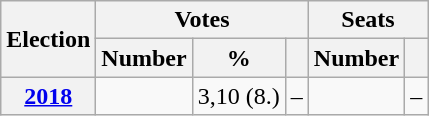<table class="wikitable" style="text-align: right;">
<tr>
<th rowspan=2>Election</th>
<th colspan=3>Votes</th>
<th colspan=2>Seats</th>
</tr>
<tr>
<th>Number</th>
<th>%</th>
<th></th>
<th>Number</th>
<th></th>
</tr>
<tr>
<th><a href='#'>2018</a></th>
<td></td>
<td>3,10 (8.)</td>
<td style="text-align:center;">–</td>
<td></td>
<td style="text-align:center;">–</td>
</tr>
</table>
